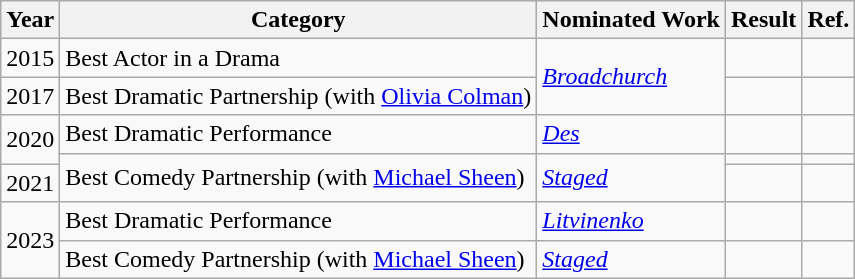<table class="wikitable">
<tr>
<th>Year</th>
<th>Category</th>
<th>Nominated Work</th>
<th>Result</th>
<th>Ref.</th>
</tr>
<tr>
<td>2015</td>
<td>Best Actor in a Drama</td>
<td rowspan="2"><em><a href='#'>Broadchurch</a></em></td>
<td></td>
<td></td>
</tr>
<tr>
<td>2017</td>
<td>Best Dramatic Partnership (with <a href='#'>Olivia Colman</a>)</td>
<td></td>
<td></td>
</tr>
<tr>
<td rowspan="2">2020</td>
<td>Best Dramatic Performance</td>
<td><em><a href='#'>Des</a></em></td>
<td></td>
<td></td>
</tr>
<tr>
<td rowspan="2">Best Comedy Partnership (with <a href='#'>Michael Sheen</a>)</td>
<td rowspan="2"><em><a href='#'>Staged</a></em></td>
<td></td>
<td></td>
</tr>
<tr>
<td>2021</td>
<td></td>
<td></td>
</tr>
<tr>
<td rowspan="2">2023</td>
<td>Best Dramatic Performance</td>
<td><em><a href='#'>Litvinenko</a></em></td>
<td></td>
<td></td>
</tr>
<tr>
<td>Best Comedy Partnership (with <a href='#'>Michael Sheen</a>)</td>
<td><em><a href='#'>Staged</a></em></td>
<td></td>
<td></td>
</tr>
</table>
